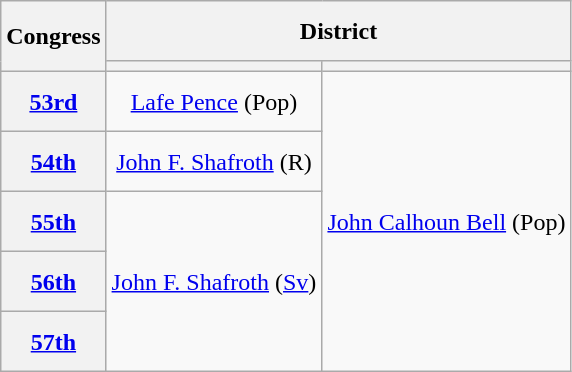<table class=wikitable style="text-align:center">
<tr style="height:2.5em">
<th scope="col" rowspan=2>Congress</th>
<th scope="colgroup" colspan=2>District</th>
</tr>
<tr>
<th scope="col"></th>
<th scope="col"></th>
</tr>
<tr style="height:2.5em">
<th scope="row"><a href='#'>53rd</a> </th>
<td><a href='#'>Lafe Pence</a> (Pop)</td>
<td rowspan=5 ><a href='#'>John Calhoun Bell</a> (Pop)</td>
</tr>
<tr style="height:2.5em">
<th scope="row"><a href='#'>54th</a> </th>
<td><a href='#'>John F. Shafroth</a> (R)</td>
</tr>
<tr style="height:2.5em">
<th scope="row"><a href='#'>55th</a> </th>
<td rowspan=3 ><a href='#'>John F. Shafroth</a> (<a href='#'>Sv</a>)</td>
</tr>
<tr style="height:2.5em">
<th scope="row"><a href='#'>56th</a> </th>
</tr>
<tr style="height:2.5em">
<th scope="row"><a href='#'>57th</a> </th>
</tr>
</table>
